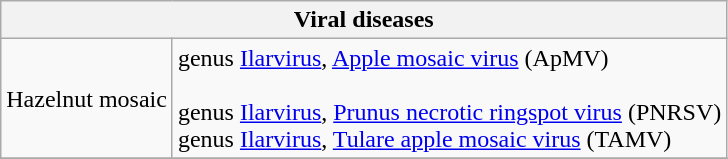<table class="wikitable" style="clear">
<tr>
<th colspan=2><strong>Viral diseases</strong><br></th>
</tr>
<tr>
<td>Hazelnut mosaic</td>
<td>genus <a href='#'>Ilarvirus</a>, <a href='#'>Apple mosaic virus</a> (ApMV) <br><br>genus <a href='#'>Ilarvirus</a>, <a href='#'>Prunus necrotic ringspot virus</a> (PNRSV) <br>
genus <a href='#'>Ilarvirus</a>, <a href='#'>Tulare apple mosaic virus</a> (TAMV)</td>
</tr>
<tr>
</tr>
</table>
